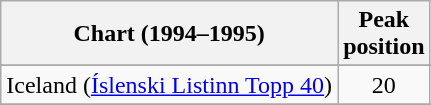<table class="wikitable sortable">
<tr>
<th>Chart (1994–1995)</th>
<th>Peak<br>position</th>
</tr>
<tr>
</tr>
<tr>
</tr>
<tr>
<td>Iceland (<a href='#'>Íslenski Listinn Topp 40</a>)</td>
<td align="center">20</td>
</tr>
<tr>
</tr>
<tr>
</tr>
<tr>
</tr>
<tr>
</tr>
</table>
